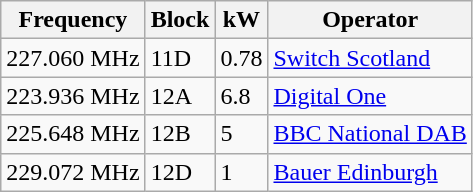<table class="wikitable sortable">
<tr>
<th>Frequency</th>
<th>Block</th>
<th>kW</th>
<th>Operator</th>
</tr>
<tr>
<td>227.060 MHz</td>
<td>11D</td>
<td>0.78</td>
<td><a href='#'>Switch Scotland</a></td>
</tr>
<tr>
<td>223.936 MHz</td>
<td>12A</td>
<td>6.8</td>
<td><a href='#'>Digital One</a></td>
</tr>
<tr>
<td>225.648 MHz</td>
<td>12B</td>
<td>5</td>
<td><a href='#'>BBC National DAB</a></td>
</tr>
<tr>
<td>229.072 MHz</td>
<td>12D</td>
<td>1</td>
<td><a href='#'>Bauer Edinburgh</a></td>
</tr>
</table>
